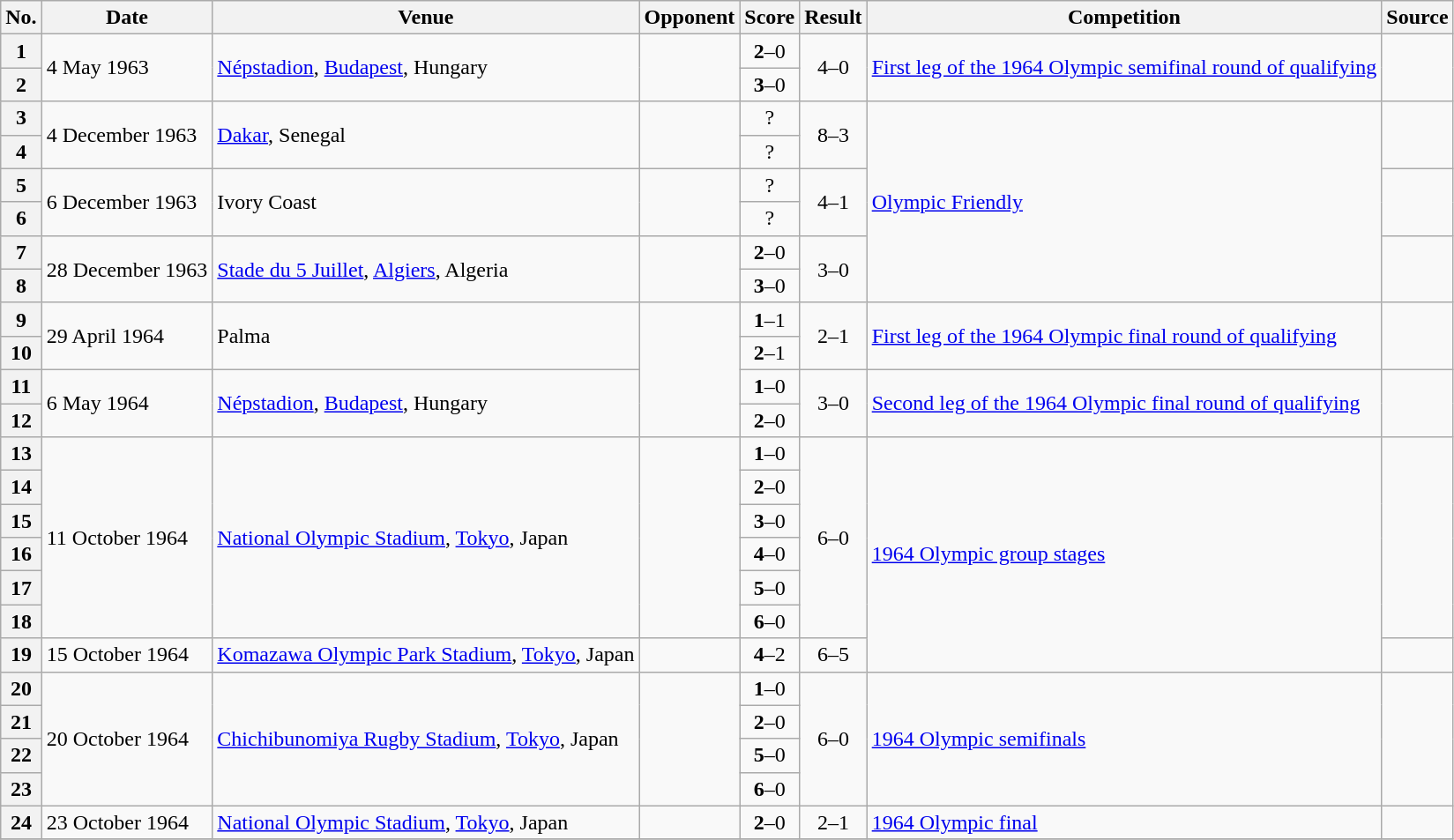<table class="wikitable sortable plainrowheaders">
<tr>
<th scope=col>No.</th>
<th scope=col>Date</th>
<th scope=col>Venue</th>
<th scope=col>Opponent</th>
<th scope=col>Score</th>
<th scope=col>Result</th>
<th scope=col>Competition</th>
<th scope=col>Source</th>
</tr>
<tr>
<th scope=row style=text-align:center>1</th>
<td rowspan="2">4 May 1963</td>
<td rowspan="2"><a href='#'>Népstadion</a>, <a href='#'>Budapest</a>, Hungary</td>
<td rowspan="2"></td>
<td align=center><strong>2</strong>–0</td>
<td rowspan="2" align=center>4–0</td>
<td rowspan="2"><a href='#'>First leg of the 1964 Olympic semifinal round of qualifying</a></td>
<td rowspan="2"></td>
</tr>
<tr>
<th scope=row style=text-align:center>2</th>
<td align=center><strong>3</strong>–0</td>
</tr>
<tr>
<th scope=row style=text-align:center>3</th>
<td rowspan="2">4 December 1963</td>
<td rowspan="2"><a href='#'>Dakar</a>, Senegal</td>
<td rowspan="2"></td>
<td align=center>?</td>
<td rowspan="2" align=center>8–3</td>
<td rowspan="6"><a href='#'>Olympic Friendly</a></td>
<td rowspan="2"></td>
</tr>
<tr>
<th scope=row style=text-align:center>4</th>
<td align=center>?</td>
</tr>
<tr>
<th scope=row style=text-align:center>5</th>
<td rowspan="2">6 December 1963</td>
<td rowspan="2">Ivory Coast</td>
<td rowspan="2"></td>
<td align=center>?</td>
<td rowspan="2" align=center>4–1</td>
<td rowspan="2"></td>
</tr>
<tr>
<th scope=row style=text-align:center>6</th>
<td align=center>?</td>
</tr>
<tr>
<th scope=row style=text-align:center>7</th>
<td rowspan="2">28 December 1963</td>
<td rowspan="2"><a href='#'>Stade du 5 Juillet</a>, <a href='#'>Algiers</a>, Algeria</td>
<td rowspan="2"></td>
<td align=center><strong>2</strong>–0</td>
<td rowspan="2" align=center>3–0</td>
<td rowspan="2"></td>
</tr>
<tr>
<th scope=row style=text-align:center>8</th>
<td align=center><strong>3</strong>–0</td>
</tr>
<tr>
<th scope=row style=text-align:center>9</th>
<td rowspan="2">29 April 1964</td>
<td rowspan="2">Palma</td>
<td rowspan="4"></td>
<td align=center><strong>1</strong>–1</td>
<td rowspan="2" align=center>2–1</td>
<td rowspan="2"><a href='#'>First leg of the 1964 Olympic final round of qualifying</a></td>
<td rowspan="2"></td>
</tr>
<tr>
<th scope=row style=text-align:center>10</th>
<td align=center><strong>2</strong>–1</td>
</tr>
<tr>
<th scope=row style=text-align:center>11</th>
<td rowspan="2">6 May 1964</td>
<td rowspan="2"><a href='#'>Népstadion</a>, <a href='#'>Budapest</a>, Hungary</td>
<td align=center><strong>1</strong>–0</td>
<td rowspan="2" align=center>3–0</td>
<td rowspan="2"><a href='#'>Second leg of the 1964 Olympic final round of qualifying</a></td>
<td rowspan="2"></td>
</tr>
<tr>
<th scope=row style=text-align:center>12</th>
<td align=center><strong>2</strong>–0</td>
</tr>
<tr>
<th scope=row style=text-align:center>13</th>
<td rowspan="6">11 October 1964</td>
<td rowspan="6"><a href='#'>National Olympic Stadium</a>, <a href='#'>Tokyo</a>, Japan</td>
<td rowspan="6"></td>
<td align=center><strong>1</strong>–0</td>
<td rowspan="6" align=center>6–0</td>
<td rowspan="7"><a href='#'>1964 Olympic group stages</a></td>
<td rowspan="6"></td>
</tr>
<tr>
<th scope=row style=text-align:center>14</th>
<td align=center><strong>2</strong>–0</td>
</tr>
<tr>
<th scope=row style=text-align:center>15</th>
<td align=center><strong>3</strong>–0</td>
</tr>
<tr>
<th scope=row style=text-align:center>16</th>
<td align=center><strong>4</strong>–0</td>
</tr>
<tr>
<th scope=row style=text-align:center>17</th>
<td align=center><strong>5</strong>–0</td>
</tr>
<tr>
<th scope=row style=text-align:center>18</th>
<td align=center><strong>6</strong>–0</td>
</tr>
<tr>
<th scope=row style=text-align:center>19</th>
<td>15 October 1964</td>
<td><a href='#'>Komazawa Olympic Park Stadium</a>, <a href='#'>Tokyo</a>, Japan</td>
<td></td>
<td align=center><strong>4</strong>–2</td>
<td align=center>6–5</td>
<td></td>
</tr>
<tr>
<th scope=row style=text-align:center>20</th>
<td rowspan="4">20 October 1964</td>
<td rowspan="4"><a href='#'>Chichibunomiya Rugby Stadium</a>, <a href='#'>Tokyo</a>, Japan</td>
<td rowspan="4"></td>
<td align=center><strong>1</strong>–0</td>
<td rowspan="4" align=center>6–0</td>
<td rowspan="4"><a href='#'>1964 Olympic semifinals</a></td>
<td rowspan="4"></td>
</tr>
<tr>
<th scope=row style=text-align:center>21</th>
<td align=center><strong>2</strong>–0</td>
</tr>
<tr>
<th scope=row style=text-align:center>22</th>
<td align=center><strong>5</strong>–0</td>
</tr>
<tr>
<th scope=row style=text-align:center>23</th>
<td align=center><strong>6</strong>–0</td>
</tr>
<tr>
<th scope=row style=text-align:center>24</th>
<td>23 October 1964</td>
<td><a href='#'>National Olympic Stadium</a>, <a href='#'>Tokyo</a>, Japan</td>
<td></td>
<td align=center><strong>2</strong>–0</td>
<td align=center>2–1</td>
<td><a href='#'>1964 Olympic final</a></td>
<td></td>
</tr>
<tr>
</tr>
</table>
